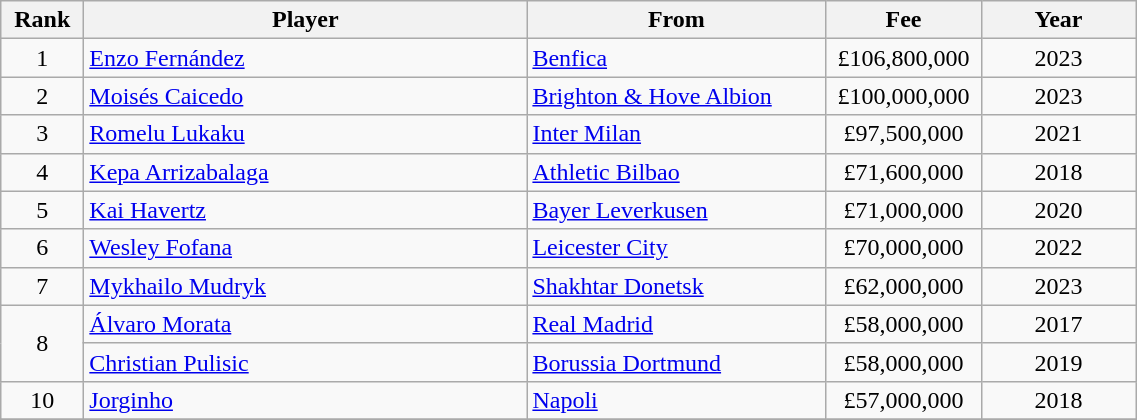<table class="wikitable sortable" style="text-align: center;">
<tr>
<th style="width: 3em;">Rank</th>
<th style="width: 18em;">Player</th>
<th style="width: 12em;">From</th>
<th style="width:6em;">Fee</th>
<th style="width: 6em;">Year</th>
</tr>
<tr>
<td>1</td>
<td align="left"> <a href='#'>Enzo Fernández</a></td>
<td align="left"> <a href='#'>Benfica</a></td>
<td>£106,800,000</td>
<td>2023</td>
</tr>
<tr>
<td>2</td>
<td align="left"> <a href='#'>Moisés Caicedo</a></td>
<td align="left"> <a href='#'>Brighton & Hove Albion</a></td>
<td>£100,000,000</td>
<td>2023</td>
</tr>
<tr>
<td>3</td>
<td align="left"> <a href='#'>Romelu Lukaku</a></td>
<td align="left"> <a href='#'>Inter Milan</a></td>
<td>£97,500,000</td>
<td>2021</td>
</tr>
<tr>
<td>4</td>
<td align="left"> <a href='#'>Kepa Arrizabalaga</a></td>
<td align="left"> <a href='#'>Athletic Bilbao</a></td>
<td>£71,600,000</td>
<td>2018</td>
</tr>
<tr>
<td>5</td>
<td align="left"> <a href='#'>Kai Havertz</a></td>
<td align="left"> <a href='#'>Bayer Leverkusen</a></td>
<td>£71,000,000</td>
<td>2020</td>
</tr>
<tr>
<td>6</td>
<td align="left"> <a href='#'>Wesley Fofana</a></td>
<td align="left"> <a href='#'>Leicester City</a></td>
<td>£70,000,000</td>
<td>2022</td>
</tr>
<tr>
<td>7</td>
<td align="left"> <a href='#'>Mykhailo Mudryk</a></td>
<td align="left"> <a href='#'>Shakhtar Donetsk</a></td>
<td>£62,000,000</td>
<td>2023</td>
</tr>
<tr>
<td rowspan="2">8</td>
<td align="left"> <a href='#'>Álvaro Morata</a></td>
<td align="left"> <a href='#'>Real Madrid</a></td>
<td>£58,000,000</td>
<td>2017</td>
</tr>
<tr>
<td align="left"> <a href='#'>Christian Pulisic</a></td>
<td align="left"> <a href='#'>Borussia Dortmund</a></td>
<td>£58,000,000</td>
<td>2019</td>
</tr>
<tr>
<td>10</td>
<td align="left"> <a href='#'>Jorginho</a></td>
<td align="left"> <a href='#'>Napoli</a></td>
<td>£57,000,000</td>
<td>2018</td>
</tr>
<tr>
</tr>
</table>
